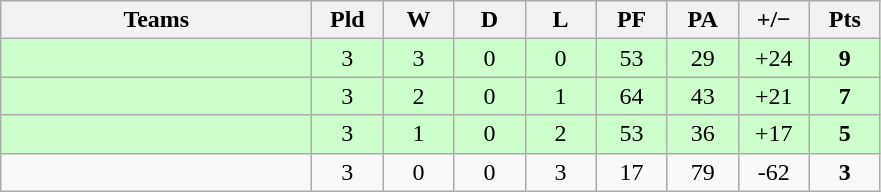<table class="wikitable" style="text-align: center;">
<tr>
<th style="width:200px;">Teams</th>
<th width="40">Pld</th>
<th width="40">W</th>
<th width="40">D</th>
<th width="40">L</th>
<th width="40">PF</th>
<th width="40">PA</th>
<th width="40">+/−</th>
<th width="40">Pts</th>
</tr>
<tr bgcolor=ccffcc>
<td align=left></td>
<td>3</td>
<td>3</td>
<td>0</td>
<td>0</td>
<td>53</td>
<td>29</td>
<td>+24</td>
<td><strong>9</strong></td>
</tr>
<tr bgcolor=ccffcc>
<td align=left></td>
<td>3</td>
<td>2</td>
<td>0</td>
<td>1</td>
<td>64</td>
<td>43</td>
<td>+21</td>
<td><strong>7</strong></td>
</tr>
<tr bgcolor=ccffcc>
<td align=left></td>
<td>3</td>
<td>1</td>
<td>0</td>
<td>2</td>
<td>53</td>
<td>36</td>
<td>+17</td>
<td><strong>5</strong></td>
</tr>
<tr>
<td align=left></td>
<td>3</td>
<td>0</td>
<td>0</td>
<td>3</td>
<td>17</td>
<td>79</td>
<td>-62</td>
<td><strong>3</strong></td>
</tr>
</table>
